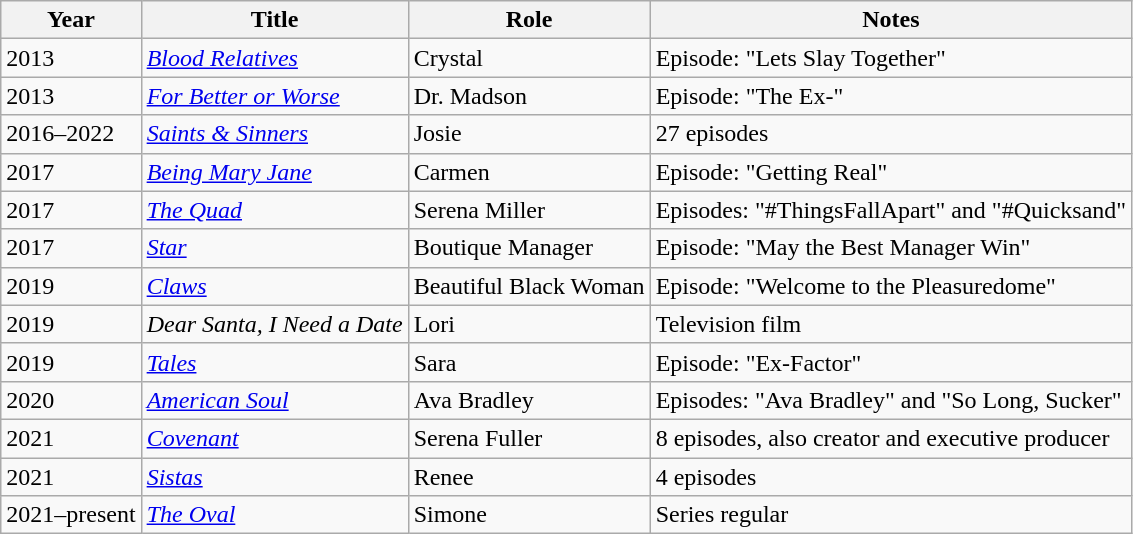<table class="wikitable sortable">
<tr>
<th>Year</th>
<th>Title</th>
<th>Role</th>
<th class="unsortable">Notes</th>
</tr>
<tr>
<td>2013</td>
<td><em><a href='#'>Blood Relatives</a></em></td>
<td>Crystal</td>
<td>Episode: "Lets Slay Together"</td>
</tr>
<tr>
<td>2013</td>
<td><em><a href='#'>For Better or Worse</a></em></td>
<td>Dr. Madson</td>
<td>Episode: "The Ex-"</td>
</tr>
<tr>
<td>2016–2022</td>
<td><em><a href='#'>Saints & Sinners</a></em></td>
<td>Josie</td>
<td>27 episodes</td>
</tr>
<tr>
<td>2017</td>
<td><em><a href='#'>Being Mary Jane</a></em></td>
<td>Carmen</td>
<td>Episode: "Getting Real"</td>
</tr>
<tr>
<td>2017</td>
<td><em><a href='#'>The Quad</a></em></td>
<td>Serena Miller</td>
<td>Episodes: "#ThingsFallApart" and "#Quicksand"</td>
</tr>
<tr>
<td>2017</td>
<td><em><a href='#'>Star</a></em></td>
<td>Boutique Manager</td>
<td>Episode: "May the Best Manager Win"</td>
</tr>
<tr>
<td>2019</td>
<td><em><a href='#'>Claws</a></em></td>
<td>Beautiful Black Woman</td>
<td>Episode: "Welcome to the Pleasuredome"</td>
</tr>
<tr>
<td>2019</td>
<td><em>Dear Santa, I Need a Date</em></td>
<td>Lori</td>
<td>Television film</td>
</tr>
<tr>
<td>2019</td>
<td><em><a href='#'>Tales</a></em></td>
<td>Sara</td>
<td>Episode: "Ex-Factor"</td>
</tr>
<tr>
<td>2020</td>
<td><em><a href='#'>American Soul</a></em></td>
<td>Ava Bradley</td>
<td>Episodes: "Ava Bradley" and "So Long, Sucker"</td>
</tr>
<tr>
<td>2021</td>
<td><em><a href='#'>Covenant</a></em></td>
<td>Serena Fuller</td>
<td>8 episodes, also creator and executive producer</td>
</tr>
<tr>
<td>2021</td>
<td><em><a href='#'>Sistas</a></em></td>
<td>Renee</td>
<td>4 episodes</td>
</tr>
<tr>
<td>2021–present</td>
<td><em><a href='#'>The Oval</a></em></td>
<td>Simone</td>
<td>Series regular</td>
</tr>
</table>
